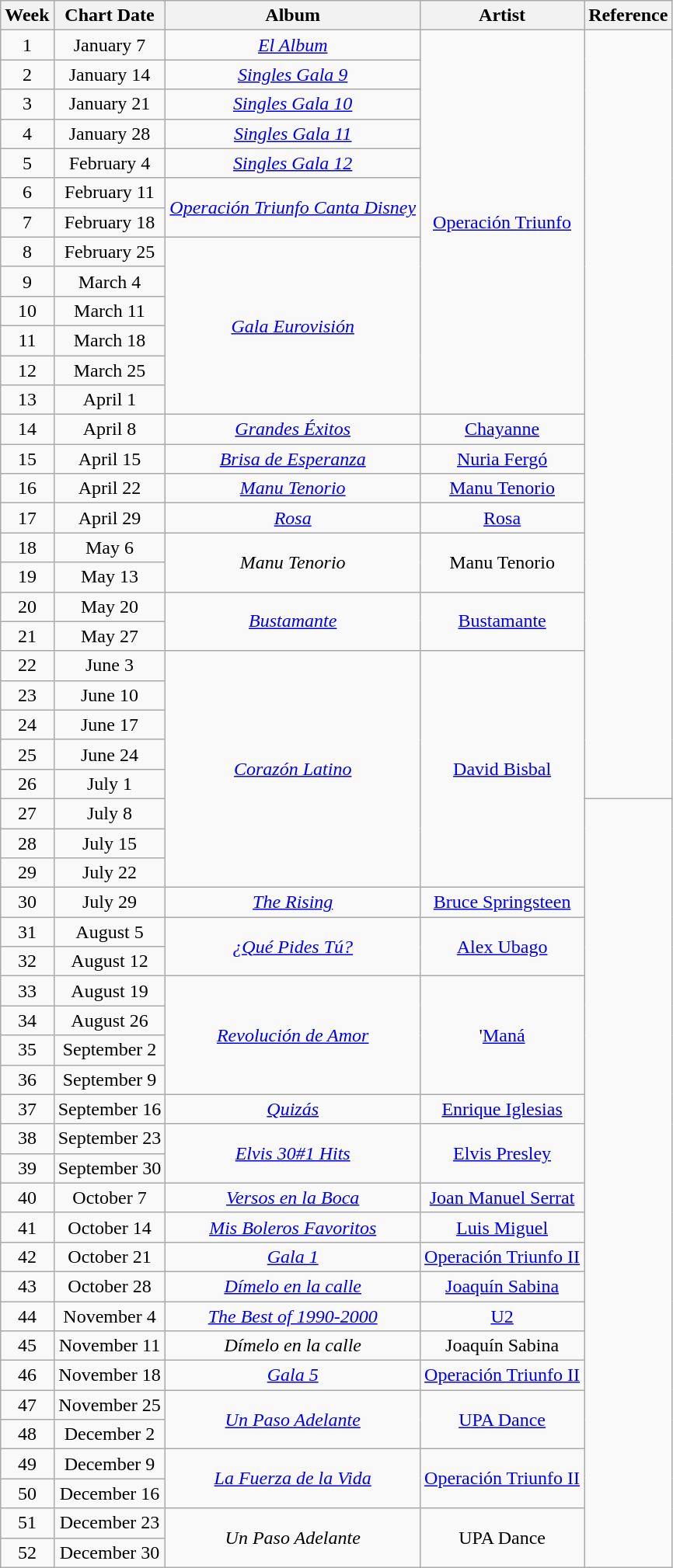<table class="wikitable" style="text-align: center">
<tr>
<th width="">Week</th>
<th width="">Chart Date</th>
<th width="">Album</th>
<th width="">Artist</th>
<th width="" class="unsortable">Reference</th>
</tr>
<tr>
<td>1</td>
<td>January 7</td>
<td><em><a href='#'>El Album</a></em></td>
<td rowspan="13"><a href='#'>Operación Triunfo</a></td>
<td rowspan="26"></td>
</tr>
<tr>
<td>2</td>
<td>January 14</td>
<td><em><a href='#'>Singles Gala 9</a></em></td>
</tr>
<tr>
<td>3</td>
<td>January 21</td>
<td><em><a href='#'>Singles Gala 10</a></em></td>
</tr>
<tr>
<td>4</td>
<td>January 28</td>
<td><em><a href='#'>Singles Gala 11</a></em></td>
</tr>
<tr>
<td>5</td>
<td>February 4</td>
<td><em><a href='#'>Singles Gala 12</a></em></td>
</tr>
<tr>
<td>6</td>
<td>February 11</td>
<td rowspan="2"><em><a href='#'>Operación Triunfo Canta Disney</a></em></td>
</tr>
<tr>
<td>7</td>
<td>February 18</td>
</tr>
<tr>
<td>8</td>
<td>February 25</td>
<td rowspan = "6"><em><a href='#'>Gala Eurovisión</a></em></td>
</tr>
<tr>
<td>9</td>
<td>March 4</td>
</tr>
<tr>
<td>10</td>
<td>March 11</td>
</tr>
<tr>
<td>11</td>
<td>March 18</td>
</tr>
<tr>
<td>12</td>
<td>March 25</td>
</tr>
<tr>
<td>13</td>
<td>April 1</td>
</tr>
<tr>
<td>14</td>
<td>April 8</td>
<td><em><a href='#'>Grandes Éxitos</a></em></td>
<td><a href='#'>Chayanne</a></td>
</tr>
<tr>
<td>15</td>
<td>April 15</td>
<td><em><a href='#'>Brisa de Esperanza</a></em></td>
<td><a href='#'>Nuria Fergó</a></td>
</tr>
<tr>
<td>16</td>
<td>April 22</td>
<td><em><a href='#'>Manu Tenorio</a></em></td>
<td><a href='#'>Manu Tenorio</a></td>
</tr>
<tr>
<td>17</td>
<td>April 29</td>
<td><em><a href='#'>Rosa</a></em></td>
<td><a href='#'>Rosa</a></td>
</tr>
<tr>
<td>18</td>
<td>May 6</td>
<td rowspan="2"><em>Manu Tenorio</em></td>
<td rowspan="2">Manu Tenorio</td>
</tr>
<tr>
<td>19</td>
<td>May 13</td>
</tr>
<tr>
<td>20</td>
<td>May 20</td>
<td rowspan="2"><em><a href='#'>Bustamante</a></em></td>
<td rowspan="2"><a href='#'>Bustamante</a></td>
</tr>
<tr>
<td>21</td>
<td>May 27</td>
</tr>
<tr>
<td>22</td>
<td>June 3</td>
<td rowspan="8"><em><a href='#'>Corazón Latino</a></em></td>
<td rowspan="8"><a href='#'>David Bisbal</a></td>
</tr>
<tr>
<td>23</td>
<td>June 10</td>
</tr>
<tr>
<td>24</td>
<td>June 17</td>
</tr>
<tr>
<td>25</td>
<td>June 24</td>
</tr>
<tr>
<td>26</td>
<td>July 1</td>
</tr>
<tr>
<td>27</td>
<td>July 8</td>
<td rowspan="26"></td>
</tr>
<tr>
<td>28</td>
<td>July 15</td>
</tr>
<tr>
<td>29</td>
<td>July 22</td>
</tr>
<tr>
<td>30</td>
<td>July 29</td>
<td><em><a href='#'>The Rising</a></em></td>
<td><a href='#'>Bruce Springsteen</a></td>
</tr>
<tr>
<td>31</td>
<td>August 5</td>
<td rowspan="2"><em><a href='#'>¿Qué Pides Tú?</a></em></td>
<td rowspan="2"><a href='#'>Alex Ubago</a></td>
</tr>
<tr>
<td>32</td>
<td>August 12</td>
</tr>
<tr>
<td>33</td>
<td>August 19</td>
<td rowspan="4"><em><a href='#'>Revolución de Amor</a></em></td>
<td rowspan="4">'<a href='#'>Maná</a></td>
</tr>
<tr>
<td>34</td>
<td>August 26</td>
</tr>
<tr>
<td>35</td>
<td>September 2</td>
</tr>
<tr>
<td>36</td>
<td>September 9</td>
</tr>
<tr>
<td>37</td>
<td>September 16</td>
<td><em><a href='#'>Quizás</a></em></td>
<td><a href='#'>Enrique Iglesias</a></td>
</tr>
<tr>
<td>38</td>
<td>September 23</td>
<td rowspan="2"><em><a href='#'>Elvis 30#1 Hits</a></em></td>
<td rowspan="2"><a href='#'>Elvis Presley</a></td>
</tr>
<tr>
<td>39</td>
<td>September 30</td>
</tr>
<tr>
<td>40</td>
<td>October 7</td>
<td><em><a href='#'>Versos en la Boca</a></em></td>
<td><a href='#'>Joan Manuel Serrat</a></td>
</tr>
<tr>
<td>41</td>
<td>October 14</td>
<td><em><a href='#'>Mis Boleros Favoritos</a></em></td>
<td><a href='#'>Luis Miguel</a></td>
</tr>
<tr>
<td>42</td>
<td>October 21</td>
<td><em><a href='#'>Gala 1</a></em></td>
<td><a href='#'>Operación Triunfo II</a></td>
</tr>
<tr>
<td>43</td>
<td>October 28</td>
<td><em><a href='#'>Dímelo en la calle</a></em></td>
<td><a href='#'>Joaquín Sabina</a></td>
</tr>
<tr>
<td>44</td>
<td>November 4</td>
<td><em><a href='#'>The Best of 1990-2000</a></em></td>
<td><a href='#'>U2</a></td>
</tr>
<tr>
<td>45</td>
<td>November 11</td>
<td><em>Dímelo en la calle</em></td>
<td>Joaquín Sabina</td>
</tr>
<tr>
<td>46</td>
<td>November 18</td>
<td><em><a href='#'>Gala 5</a></em></td>
<td><a href='#'>Operación Triunfo II</a></td>
</tr>
<tr>
<td>47</td>
<td>November 25</td>
<td rowspan="2"><em><a href='#'>Un Paso Adelante</a></em></td>
<td rowspan="2"><a href='#'>UPA Dance</a></td>
</tr>
<tr>
<td>48</td>
<td>December 2</td>
</tr>
<tr>
<td>49</td>
<td>December 9</td>
<td rowspan="2"><em><a href='#'>La Fuerza de la Vida</a></em></td>
<td rowspan="2"><a href='#'>Operación Triunfo II</a></td>
</tr>
<tr>
<td>50</td>
<td>December 16</td>
</tr>
<tr>
<td>51</td>
<td>December 23</td>
<td rowspan="2"><em>Un Paso Adelante</em></td>
<td rowspan="2">UPA Dance</td>
</tr>
<tr>
<td>52</td>
<td>December 30</td>
</tr>
</table>
